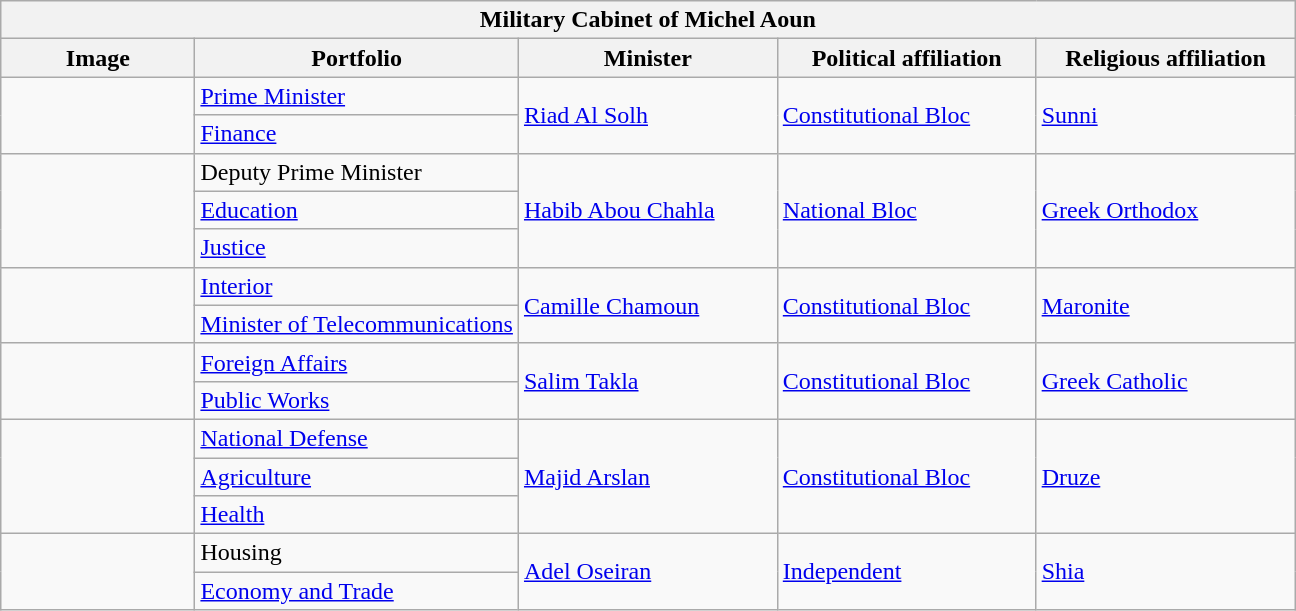<table class="wikitable">
<tr>
<th colspan="5">Military Cabinet of Michel Aoun</th>
</tr>
<tr>
<th>Image</th>
<th style="width:25%;">Portfolio</th>
<th style="width:20%;">Minister</th>
<th style="width:20%;">Political affiliation</th>
<th style="width:20%;">Religious affiliation</th>
</tr>
<tr>
<td rowspan="2"></td>
<td><a href='#'>Prime Minister</a></td>
<td rowspan="2"><a href='#'>Riad Al Solh</a></td>
<td rowspan="2"> <a href='#'>Constitutional Bloc</a></td>
<td rowspan="2"><a href='#'>Sunni</a></td>
</tr>
<tr>
<td><a href='#'>Finance</a></td>
</tr>
<tr>
<td rowspan="3"></td>
<td>Deputy Prime Minister</td>
<td rowspan="3"><a href='#'>Habib Abou Chahla</a></td>
<td rowspan="3"> <a href='#'>National Bloc</a></td>
<td rowspan="3"><a href='#'>Greek Orthodox</a></td>
</tr>
<tr>
<td><a href='#'>Education</a></td>
</tr>
<tr>
<td><a href='#'>Justice</a></td>
</tr>
<tr>
<td rowspan="2"></td>
<td><a href='#'>Interior</a></td>
<td rowspan="2"><a href='#'>Camille Chamoun</a></td>
<td rowspan="2"> <a href='#'>Constitutional Bloc</a></td>
<td rowspan="2"><a href='#'>Maronite</a></td>
</tr>
<tr>
<td><a href='#'>Minister of Telecommunications</a></td>
</tr>
<tr>
<td rowspan="2"></td>
<td><a href='#'>Foreign Affairs</a></td>
<td rowspan="2"><a href='#'>Salim Takla</a></td>
<td rowspan="2"> <a href='#'>Constitutional Bloc</a></td>
<td rowspan="2"><a href='#'>Greek Catholic</a></td>
</tr>
<tr>
<td><a href='#'>Public Works</a></td>
</tr>
<tr>
<td rowspan="3"></td>
<td><a href='#'>National Defense</a></td>
<td rowspan="3"><a href='#'>Majid Arslan</a></td>
<td rowspan="3"> <a href='#'>Constitutional Bloc</a></td>
<td rowspan="3"><a href='#'>Druze</a></td>
</tr>
<tr>
<td><a href='#'>Agriculture</a></td>
</tr>
<tr>
<td><a href='#'>Health</a></td>
</tr>
<tr>
<td rowspan="2"></td>
<td>Housing</td>
<td rowspan="2"><a href='#'>Adel Oseiran</a></td>
<td rowspan="2"> <a href='#'>Independent</a></td>
<td rowspan="2"><a href='#'>Shia</a></td>
</tr>
<tr>
<td><a href='#'>Economy and Trade</a></td>
</tr>
</table>
